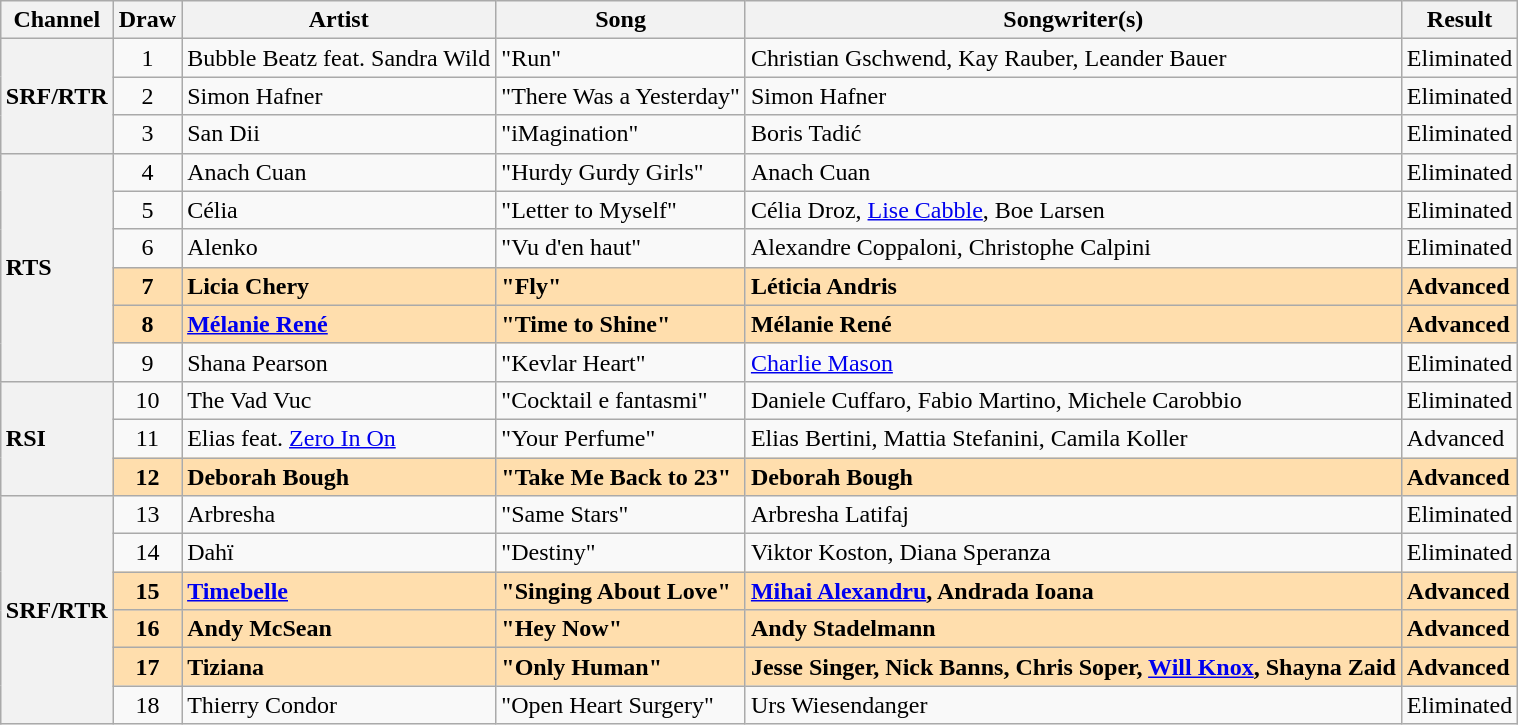<table class="sortable wikitable plainrowheaders" style="margin: 1em auto 1em auto; text-align:center">
<tr>
<th>Channel</th>
<th>Draw</th>
<th>Artist</th>
<th>Song</th>
<th>Songwriter(s)</th>
<th>Result</th>
</tr>
<tr>
<th rowspan="3" scope="row" style="text-align:left">SRF/RTR</th>
<td>1</td>
<td align="left">Bubble Beatz feat. Sandra Wild</td>
<td align="left">"Run"</td>
<td align="left">Christian Gschwend, Kay Rauber, Leander Bauer</td>
<td align="left">Eliminated</td>
</tr>
<tr>
<td>2</td>
<td align="left">Simon Hafner</td>
<td align="left">"There Was a Yesterday"</td>
<td align="left">Simon Hafner</td>
<td align="left">Eliminated</td>
</tr>
<tr>
<td>3</td>
<td align="left">San Dii</td>
<td align="left">"iMagination"</td>
<td align="left">Boris Tadić</td>
<td align="left">Eliminated</td>
</tr>
<tr>
<th rowspan="6" scope="row" style="text-align:left">RTS</th>
<td>4</td>
<td align="left">Anach Cuan</td>
<td align="left">"Hurdy Gurdy Girls"</td>
<td align="left">Anach Cuan</td>
<td align="left">Eliminated</td>
</tr>
<tr>
<td>5</td>
<td align="left">Célia</td>
<td align="left">"Letter to Myself"</td>
<td align="left">Célia Droz, <a href='#'>Lise Cabble</a>, Boe Larsen</td>
<td align="left">Eliminated</td>
</tr>
<tr>
<td>6</td>
<td align="left">Alenko</td>
<td align="left">"Vu d'en haut"</td>
<td align="left">Alexandre Coppaloni, Christophe Calpini</td>
<td align="left">Eliminated</td>
</tr>
<tr style="font-weight:bold; background:navajowhite;">
<td>7</td>
<td align="left">Licia Chery</td>
<td align="left">"Fly"</td>
<td align="left">Léticia Andris</td>
<td align="left">Advanced</td>
</tr>
<tr style="font-weight:bold; background:navajowhite;">
<td>8</td>
<td align="left"><a href='#'>Mélanie René</a></td>
<td align="left">"Time to Shine"</td>
<td align="left">Mélanie René</td>
<td align="left">Advanced</td>
</tr>
<tr>
<td>9</td>
<td align="left">Shana Pearson</td>
<td align="left">"Kevlar Heart"</td>
<td align="left"><a href='#'>Charlie Mason</a></td>
<td align="left">Eliminated</td>
</tr>
<tr>
<th rowspan="3" scope="row" style="text-align:left">RSI</th>
<td>10</td>
<td align="left">The Vad Vuc</td>
<td align="left">"Cocktail e fantasmi"</td>
<td align="left">Daniele Cuffaro, Fabio Martino, Michele Carobbio</td>
<td align="left">Eliminated</td>
</tr>
<tr>
<td>11</td>
<td align="left">Elias feat. <a href='#'>Zero In On</a></td>
<td align="left">"Your Perfume"</td>
<td align="left">Elias Bertini, Mattia Stefanini, Camila Koller</td>
<td align="left">Advanced</td>
</tr>
<tr style="font-weight:bold; background:navajowhite;">
<td>12</td>
<td align="left">Deborah Bough</td>
<td align="left">"Take Me Back to 23"</td>
<td align="left">Deborah Bough</td>
<td align="left">Advanced</td>
</tr>
<tr>
<th rowspan="6" scope="row" style="text-align:left">SRF/RTR</th>
<td>13</td>
<td align="left">Arbresha</td>
<td align="left">"Same Stars"</td>
<td align="left">Arbresha Latifaj</td>
<td align="left">Eliminated</td>
</tr>
<tr>
<td>14</td>
<td align="left">Dahï</td>
<td align="left">"Destiny"</td>
<td align="left">Viktor Koston, Diana Speranza</td>
<td align="left">Eliminated</td>
</tr>
<tr style="font-weight:bold; background:navajowhite;">
<td>15</td>
<td align="left"><a href='#'>Timebelle</a></td>
<td align="left">"Singing About Love"</td>
<td align="left"><a href='#'>Mihai Alexandru</a>, Andrada Ioana</td>
<td align="left">Advanced</td>
</tr>
<tr style="font-weight:bold; background:navajowhite;">
<td>16</td>
<td align="left">Andy McSean</td>
<td align="left">"Hey Now"</td>
<td align="left">Andy Stadelmann</td>
<td align="left">Advanced</td>
</tr>
<tr style="font-weight:bold; background:navajowhite;">
<td>17</td>
<td align="left">Tiziana</td>
<td align="left">"Only Human"</td>
<td align="left">Jesse Singer, Nick Banns, Chris Soper, <a href='#'>Will Knox</a>, Shayna Zaid</td>
<td align="left">Advanced</td>
</tr>
<tr>
<td>18</td>
<td align="left">Thierry Condor</td>
<td align="left">"Open Heart Surgery"</td>
<td align="left">Urs Wiesendanger</td>
<td align="left">Eliminated</td>
</tr>
</table>
